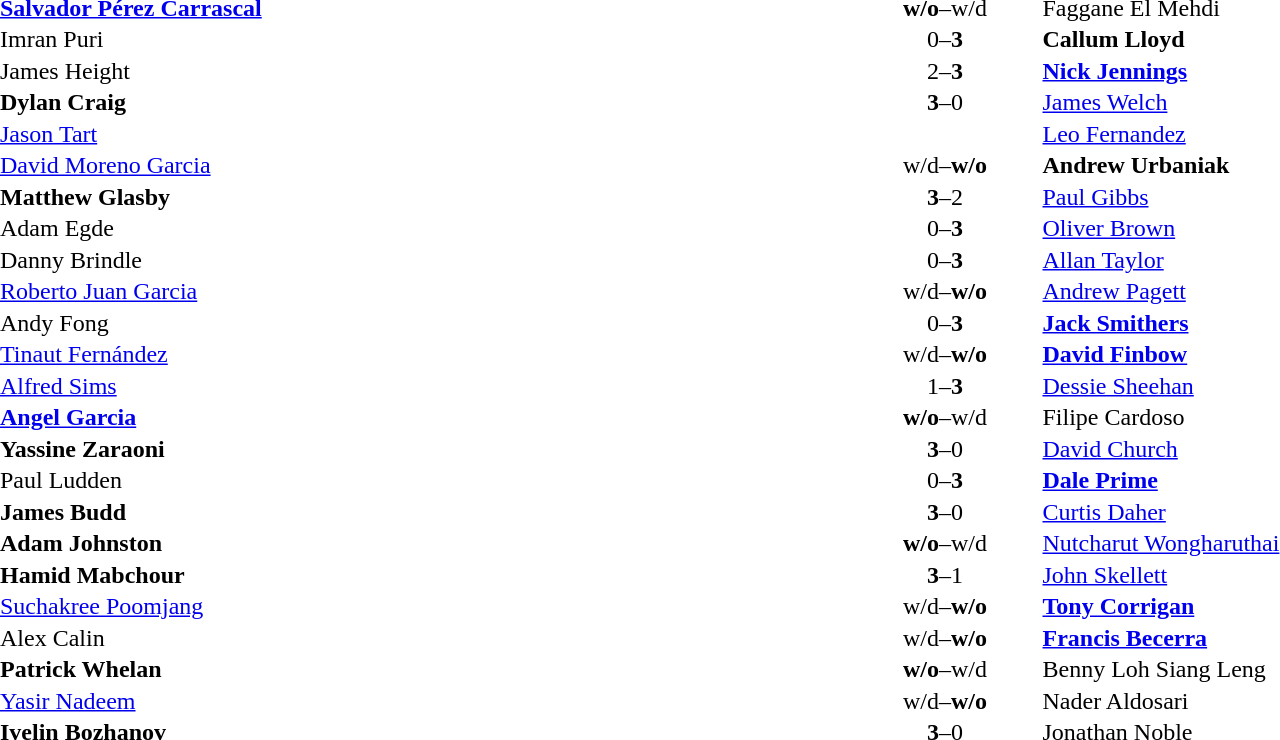<table width="100%" cellspacing="1">
<tr>
<th width=45%></th>
<th width=10%></th>
<th width=45%></th>
</tr>
<tr>
<td> <strong><a href='#'>Salvador Pérez Carrascal</a></strong></td>
<td align="center"><strong>w/o</strong>–w/d</td>
<td> Faggane El Mehdi</td>
</tr>
<tr>
<td> Imran Puri</td>
<td align="center">0–<strong>3</strong></td>
<td> <strong>Callum Lloyd</strong></td>
</tr>
<tr>
<td> James Height</td>
<td align="center">2–<strong>3</strong></td>
<td> <strong><a href='#'>Nick Jennings</a></strong></td>
</tr>
<tr>
<td> <strong>Dylan Craig</strong></td>
<td align="center"><strong>3</strong>–0</td>
<td> <a href='#'>James Welch</a></td>
</tr>
<tr>
<td> <a href='#'>Jason Tart</a></td>
<td align="center"></td>
<td> <a href='#'>Leo Fernandez</a></td>
</tr>
<tr>
<td> <a href='#'>David Moreno Garcia</a></td>
<td align="center">w/d–<strong>w/o</strong></td>
<td> <strong>Andrew Urbaniak</strong></td>
</tr>
<tr>
<td> <strong>Matthew Glasby</strong></td>
<td align="center"><strong>3</strong>–2</td>
<td> <a href='#'>Paul Gibbs</a></td>
</tr>
<tr>
<td> Adam Egde</td>
<td align="center">0–<strong>3</strong></td>
<td> <a href='#'>Oliver Brown</a></td>
</tr>
<tr>
<td> Danny Brindle</td>
<td align="center">0–<strong>3</strong></td>
<td> <a href='#'>Allan Taylor</a></td>
</tr>
<tr>
<td> <a href='#'>Roberto Juan Garcia</a></td>
<td align="center">w/d–<strong>w/o</strong></td>
<td> <a href='#'>Andrew Pagett</a></td>
</tr>
<tr>
<td> Andy Fong</td>
<td align="center">0–<strong>3</strong></td>
<td> <strong><a href='#'>Jack Smithers</a></strong></td>
</tr>
<tr>
<td> <a href='#'>Tinaut Fernández</a></td>
<td align="center">w/d–<strong>w/o</strong></td>
<td> <strong><a href='#'>David Finbow</a></strong></td>
</tr>
<tr>
<td> <a href='#'>Alfred Sims</a></td>
<td align="center">1–<strong>3</strong></td>
<td> <a href='#'>Dessie Sheehan</a></td>
</tr>
<tr>
<td> <strong><a href='#'>Angel Garcia</a></strong></td>
<td align="center"><strong>w/o</strong>–w/d</td>
<td> Filipe Cardoso</td>
</tr>
<tr>
<td> <strong>Yassine Zaraoni</strong></td>
<td align="center"><strong>3</strong>–0</td>
<td> <a href='#'>David Church</a></td>
</tr>
<tr>
<td> Paul Ludden</td>
<td align="center">0–<strong>3</strong></td>
<td> <strong><a href='#'>Dale Prime</a></strong></td>
</tr>
<tr>
<td> <strong>James Budd</strong></td>
<td align="center"><strong>3</strong>–0</td>
<td> <a href='#'>Curtis Daher</a></td>
</tr>
<tr>
<td> <strong>Adam Johnston</strong></td>
<td align="center"><strong>w/o</strong>–w/d</td>
<td> <a href='#'>Nutcharut Wongharuthai</a></td>
</tr>
<tr>
<td> <strong>Hamid Mabchour</strong></td>
<td align="center"><strong>3</strong>–1</td>
<td> <a href='#'>John Skellett</a></td>
</tr>
<tr>
<td> <a href='#'>Suchakree Poomjang</a></td>
<td align="center">w/d–<strong>w/o</strong></td>
<td> <strong><a href='#'>Tony Corrigan</a></strong></td>
</tr>
<tr>
<td> Alex Calin</td>
<td align="center">w/d–<strong>w/o</strong></td>
<td> <strong><a href='#'>Francis Becerra</a></strong></td>
</tr>
<tr>
<td> <strong>Patrick Whelan</strong></td>
<td align="center"><strong>w/o</strong>–w/d</td>
<td> Benny Loh Siang Leng</td>
</tr>
<tr>
<td> <a href='#'>Yasir Nadeem</a></td>
<td align="center">w/d–<strong>w/o</strong></td>
<td> Nader Aldosari</td>
</tr>
<tr>
<td> <strong>Ivelin Bozhanov</strong></td>
<td align="center"><strong>3</strong>–0</td>
<td> Jonathan Noble</td>
</tr>
</table>
